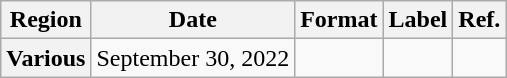<table class="wikitable plainrowheaders">
<tr>
<th scope="col">Region</th>
<th scope="col">Date</th>
<th scope="col">Format</th>
<th scope="col">Label</th>
<th scope="col">Ref.</th>
</tr>
<tr>
<th scope="row">Various</th>
<td>September 30, 2022</td>
<td></td>
<td></td>
<td></td>
</tr>
</table>
